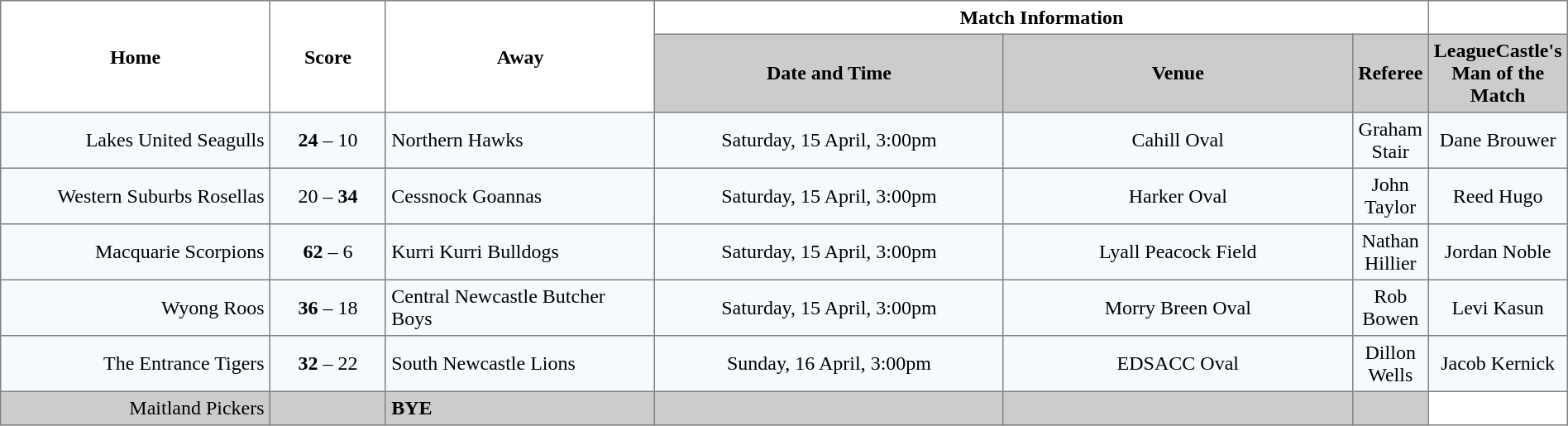<table width="100%" cellspacing="0" cellpadding="4" border="1" style="border-collapse:collapse;  text-align:center;">
<tr>
<th rowspan="2" width="19%">Home</th>
<th rowspan="2" width="8%">Score</th>
<th rowspan="2" width="19%">Away</th>
<th colspan="3">Match Information</th>
</tr>
<tr style="background:#CCCCCC">
<th width="25%">Date and Time</th>
<th width="25%">Venue</th>
<th width="25%">Referee</th>
<th width="25%">LeagueCastle's Man of the Match</th>
</tr>
<tr style="text-align:center; background:#f5faff;">
<td align="right">Lakes United Seagulls </td>
<td><strong>24</strong> – 10</td>
<td align="left"> Northern Hawks</td>
<td>Saturday, 15 April, 3:00pm</td>
<td>Cahill Oval</td>
<td>Graham Stair</td>
<td>Dane Brouwer </td>
</tr>
<tr style="text-align:center; background:#f5faff;">
<td align="right">Western Suburbs Rosellas </td>
<td>20 – <strong>34</strong></td>
<td align="left"> Cessnock Goannas</td>
<td>Saturday, 15 April, 3:00pm</td>
<td>Harker Oval</td>
<td>John Taylor</td>
<td>Reed Hugo </td>
</tr>
<tr style="text-align:center; background:#f5faff;">
<td align="right">Macquarie Scorpions </td>
<td><strong>62</strong> – 6</td>
<td align="left"> Kurri Kurri Bulldogs</td>
<td>Saturday, 15 April, 3:00pm</td>
<td>Lyall Peacock Field</td>
<td>Nathan Hillier</td>
<td>Jordan Noble </td>
</tr>
<tr style="text-align:center; background:#f5faff;">
<td align="right">Wyong Roos </td>
<td><strong>36</strong> – 18</td>
<td align="left"> Central Newcastle Butcher Boys</td>
<td>Saturday, 15 April, 3:00pm</td>
<td>Morry Breen Oval</td>
<td>Rob Bowen</td>
<td>Levi Kasun </td>
</tr>
<tr style="text-align:center; background:#f5faff;">
<td align="right">The Entrance Tigers </td>
<td><strong>32</strong> – 22</td>
<td align="left"> South Newcastle Lions</td>
<td>Sunday, 16 April, 3:00pm</td>
<td>EDSACC Oval</td>
<td>Dillon Wells</td>
<td>Jacob Kernick </td>
</tr>
<tr style="text-align:center; background:#CCCCCC;">
<td align="right">Maitland Pickers </td>
<td></td>
<td align="left"><strong>BYE</strong></td>
<td></td>
<td></td>
<td></td>
</tr>
</table>
